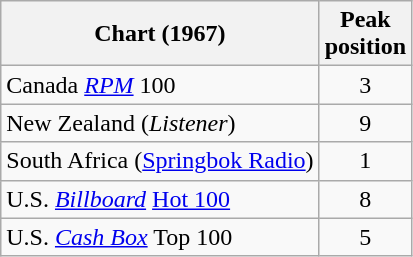<table class="wikitable sortable">
<tr>
<th align="left">Chart (1967)</th>
<th align="left">Peak<br>position</th>
</tr>
<tr>
<td align="left">Canada <a href='#'><em>RPM</em></a> 100</td>
<td style="text-align:center;">3</td>
</tr>
<tr>
<td align="left">New Zealand (<em>Listener</em>)</td>
<td style="text-align:center;">9</td>
</tr>
<tr>
<td>South Africa (<a href='#'>Springbok Radio</a>)</td>
<td align="center">1</td>
</tr>
<tr>
<td align="left">U.S. <em><a href='#'>Billboard</a></em> <a href='#'>Hot 100</a></td>
<td style="text-align:center;">8</td>
</tr>
<tr>
<td align="left">U.S. <em><a href='#'>Cash Box</a></em> Top 100</td>
<td style="text-align:center;">5</td>
</tr>
</table>
